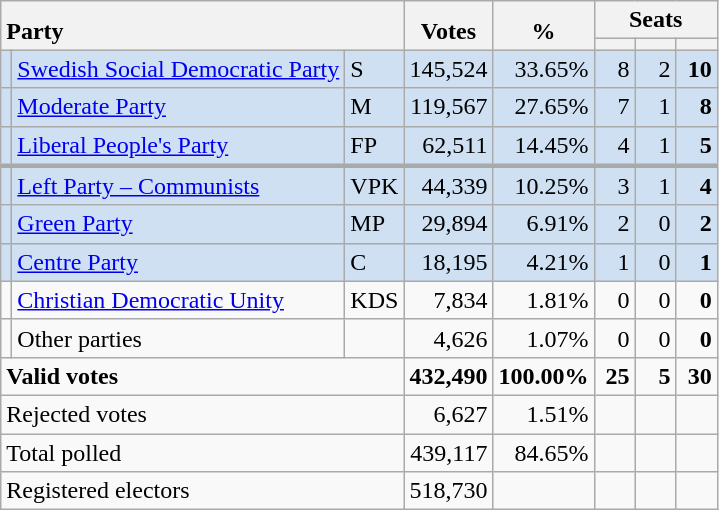<table class="wikitable" border="1" style="text-align:right;">
<tr>
<th style="text-align:left;" valign=bottom rowspan=2 colspan=3>Party</th>
<th align=center valign=bottom rowspan=2 width="50">Votes</th>
<th align=center valign=bottom rowspan=2 width="50">%</th>
<th colspan=3>Seats</th>
</tr>
<tr>
<th align=center valign=bottom width="20"><small></small></th>
<th align=center valign=bottom width="20"><small><a href='#'></a></small></th>
<th align=center valign=bottom width="20"><small></small></th>
</tr>
<tr style="background:#CEE0F2;">
<td></td>
<td align=left style="white-space: nowrap;"><a href='#'>Swedish Social Democratic Party</a></td>
<td align=left>S</td>
<td>145,524</td>
<td>33.65%</td>
<td>8</td>
<td>2</td>
<td><strong>10</strong></td>
</tr>
<tr style="background:#CEE0F2;">
<td></td>
<td align=left><a href='#'>Moderate Party</a></td>
<td align=left>M</td>
<td>119,567</td>
<td>27.65%</td>
<td>7</td>
<td>1</td>
<td><strong>8</strong></td>
</tr>
<tr style="background:#CEE0F2;">
<td></td>
<td align=left><a href='#'>Liberal People's Party</a></td>
<td align=left>FP</td>
<td>62,511</td>
<td>14.45%</td>
<td>4</td>
<td>1</td>
<td><strong>5</strong></td>
</tr>
<tr style="background:#CEE0F2; border-top:3px solid darkgray;">
<td></td>
<td align=left><a href='#'>Left Party – Communists</a></td>
<td align=left>VPK</td>
<td>44,339</td>
<td>10.25%</td>
<td>3</td>
<td>1</td>
<td><strong>4</strong></td>
</tr>
<tr style="background:#CEE0F2;">
<td></td>
<td align=left><a href='#'>Green Party</a></td>
<td align=left>MP</td>
<td>29,894</td>
<td>6.91%</td>
<td>2</td>
<td>0</td>
<td><strong>2</strong></td>
</tr>
<tr style="background:#CEE0F2;">
<td></td>
<td align=left><a href='#'>Centre Party</a></td>
<td align=left>C</td>
<td>18,195</td>
<td>4.21%</td>
<td>1</td>
<td>0</td>
<td><strong>1</strong></td>
</tr>
<tr>
<td></td>
<td align=left><a href='#'>Christian Democratic Unity</a></td>
<td align=left>KDS</td>
<td>7,834</td>
<td>1.81%</td>
<td>0</td>
<td>0</td>
<td><strong>0</strong></td>
</tr>
<tr>
<td></td>
<td align=left>Other parties</td>
<td></td>
<td>4,626</td>
<td>1.07%</td>
<td>0</td>
<td>0</td>
<td><strong>0</strong></td>
</tr>
<tr style="font-weight:bold">
<td align=left colspan=3>Valid votes</td>
<td>432,490</td>
<td>100.00%</td>
<td>25</td>
<td>5</td>
<td>30</td>
</tr>
<tr>
<td align=left colspan=3>Rejected votes</td>
<td>6,627</td>
<td>1.51%</td>
<td></td>
<td></td>
<td></td>
</tr>
<tr>
<td align=left colspan=3>Total polled</td>
<td>439,117</td>
<td>84.65%</td>
<td></td>
<td></td>
<td></td>
</tr>
<tr>
<td align=left colspan=3>Registered electors</td>
<td>518,730</td>
<td></td>
<td></td>
<td></td>
<td></td>
</tr>
</table>
